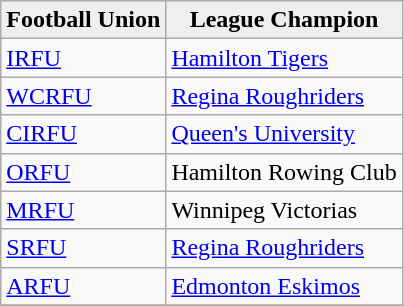<table class="wikitable">
<tr>
<th scope="col" style="background:#efefef;">Football Union</th>
<th scope="col" style="background:#efefef;">League Champion</th>
</tr>
<tr>
<td><a href='#'>IRFU</a></td>
<td><a href='#'>Hamilton Tigers</a></td>
</tr>
<tr>
<td><a href='#'>WCRFU</a></td>
<td><a href='#'>Regina Roughriders</a></td>
</tr>
<tr>
<td><a href='#'>CIRFU</a></td>
<td><a href='#'>Queen's University</a></td>
</tr>
<tr>
<td><a href='#'>ORFU</a></td>
<td>Hamilton Rowing Club</td>
</tr>
<tr>
<td><a href='#'>MRFU</a></td>
<td>Winnipeg Victorias</td>
</tr>
<tr>
<td><a href='#'>SRFU</a></td>
<td><a href='#'>Regina Roughriders</a></td>
</tr>
<tr>
<td><a href='#'>ARFU</a></td>
<td><a href='#'>Edmonton Eskimos</a></td>
</tr>
<tr>
</tr>
</table>
